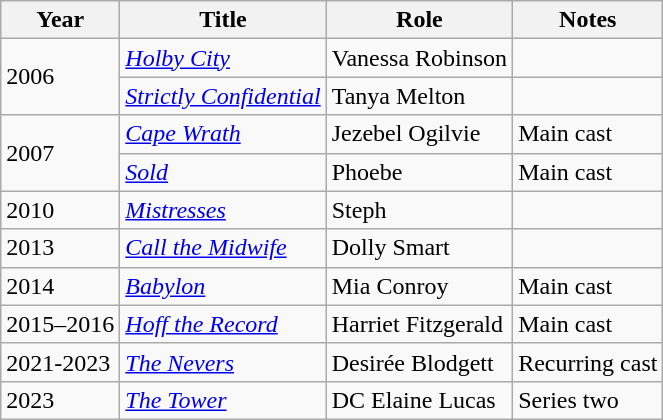<table class="wikitable sortable">
<tr>
<th>Year</th>
<th>Title</th>
<th>Role</th>
<th class="unsortable">Notes</th>
</tr>
<tr>
<td rowspan=2>2006</td>
<td><em><a href='#'>Holby City</a></em></td>
<td>Vanessa Robinson</td>
<td></td>
</tr>
<tr>
<td><em><a href='#'>Strictly Confidential</a></em></td>
<td>Tanya Melton</td>
<td></td>
</tr>
<tr>
<td rowspan=2>2007</td>
<td><em><a href='#'>Cape Wrath</a></em></td>
<td>Jezebel Ogilvie</td>
<td>Main cast</td>
</tr>
<tr>
<td><em><a href='#'>Sold</a></em></td>
<td>Phoebe</td>
<td>Main cast</td>
</tr>
<tr>
<td>2010</td>
<td><em><a href='#'>Mistresses</a></em></td>
<td>Steph</td>
<td></td>
</tr>
<tr>
<td>2013</td>
<td><em><a href='#'>Call the Midwife</a></em></td>
<td>Dolly Smart</td>
<td></td>
</tr>
<tr>
<td>2014</td>
<td><em><a href='#'>Babylon</a></em></td>
<td>Mia Conroy</td>
<td>Main cast</td>
</tr>
<tr>
<td>2015–2016</td>
<td><em><a href='#'>Hoff the Record</a></em></td>
<td>Harriet Fitzgerald</td>
<td>Main cast</td>
</tr>
<tr>
<td>2021-2023</td>
<td><em><a href='#'>The Nevers</a></em></td>
<td>Desirée Blodgett</td>
<td>Recurring cast</td>
</tr>
<tr>
<td>2023</td>
<td><em><a href='#'>The Tower</a></em></td>
<td>DC Elaine Lucas</td>
<td>Series two</td>
</tr>
</table>
